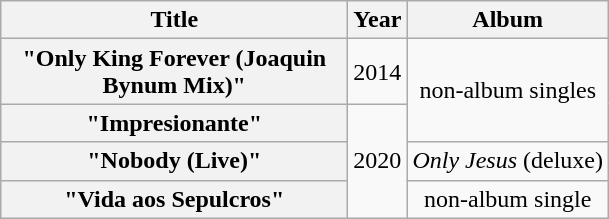<table class="wikitable plainrowheaders" style="text-align:center;">
<tr>
<th scope="col" style="width:14em;">Title</th>
<th scope="col">Year</th>
<th scope="col">Album</th>
</tr>
<tr>
<th scope="row">"Only King Forever (Joaquin Bynum Mix)"<br></th>
<td>2014</td>
<td rowspan="2">non-album singles</td>
</tr>
<tr>
<th scope="row">"Impresionante"<br></th>
<td rowspan="3">2020</td>
</tr>
<tr>
<th scope="row">"Nobody (Live)"<br></th>
<td><em>Only Jesus</em> (deluxe)</td>
</tr>
<tr>
<th scope="row">"Vida aos Sepulcros"<br></th>
<td>non-album single</td>
</tr>
</table>
